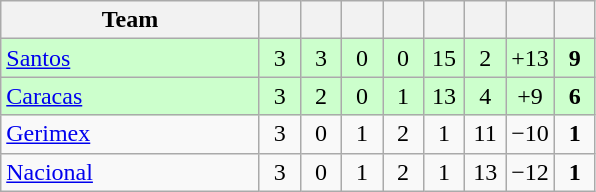<table class="wikitable" style="text-align: center;">
<tr>
<th width=165>Team</th>
<th width=20></th>
<th width=20></th>
<th width=20></th>
<th width=20></th>
<th width=20></th>
<th width=20></th>
<th width=20></th>
<th width=20></th>
</tr>
<tr style="background:#cfc;">
<td align=left> <a href='#'>Santos</a></td>
<td>3</td>
<td>3</td>
<td>0</td>
<td>0</td>
<td>15</td>
<td>2</td>
<td>+13</td>
<td><strong>9</strong></td>
</tr>
<tr style="background:#cfc;">
<td align=left> <a href='#'>Caracas</a></td>
<td>3</td>
<td>2</td>
<td>0</td>
<td>1</td>
<td>13</td>
<td>4</td>
<td>+9</td>
<td><strong>6</strong></td>
</tr>
<tr>
<td align=left> <a href='#'>Gerimex</a></td>
<td>3</td>
<td>0</td>
<td>1</td>
<td>2</td>
<td>1</td>
<td>11</td>
<td>−10</td>
<td><strong>1</strong></td>
</tr>
<tr>
<td align=left> <a href='#'>Nacional</a></td>
<td>3</td>
<td>0</td>
<td>1</td>
<td>2</td>
<td>1</td>
<td>13</td>
<td>−12</td>
<td><strong>1</strong></td>
</tr>
</table>
